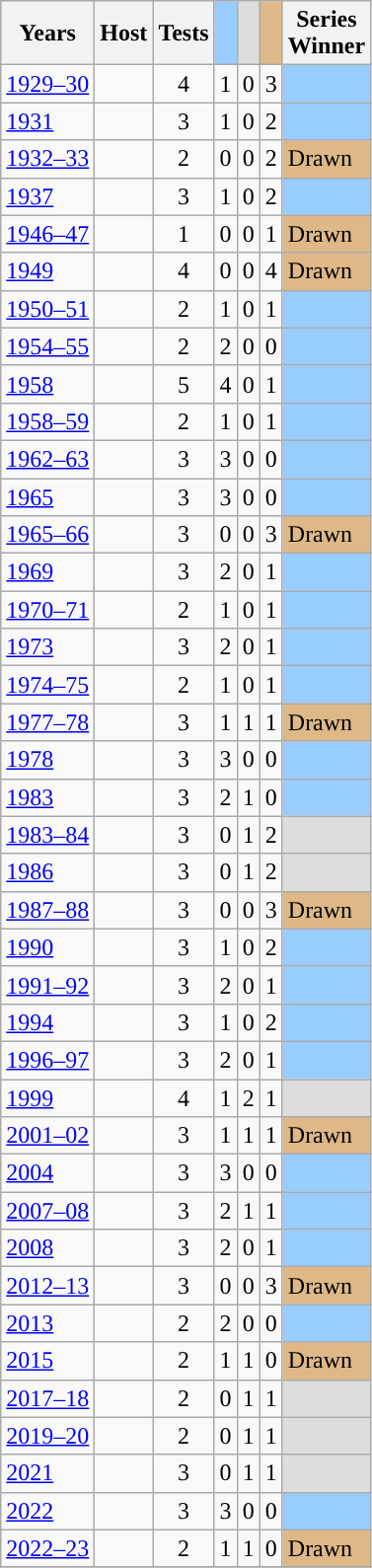<table class="wikitable sortable">
<tr>
<th>Years</th>
<th>Host</th>
<th>Tests</th>
<th style="background:#99ccff"></th>
<th style="background:#ddd"></th>
<th style="background:#deb887"></th>
<th class="unsortable">Series<br>Winner</th>
</tr>
<tr>
<td><a href='#'>1929–30</a></td>
<td></td>
<td align=center>4</td>
<td align=center>1</td>
<td align=center>0</td>
<td align=center>3</td>
<td bgcolor="#99ccff"></td>
</tr>
<tr>
<td><a href='#'>1931</a></td>
<td></td>
<td align=center>3</td>
<td align=center>1</td>
<td align=center>0</td>
<td align=center>2</td>
<td bgcolor="#99ccff"></td>
</tr>
<tr>
<td><a href='#'>1932–33</a></td>
<td></td>
<td align=center>2</td>
<td align=center>0</td>
<td align=center>0</td>
<td align=center>2</td>
<td style="background:#deb887">Drawn</td>
</tr>
<tr>
<td><a href='#'>1937</a></td>
<td></td>
<td align=center>3</td>
<td align=center>1</td>
<td align=center>0</td>
<td align=center>2</td>
<td bgcolor="#99ccff"></td>
</tr>
<tr>
<td><a href='#'>1946–47</a></td>
<td></td>
<td align=center>1</td>
<td align=center>0</td>
<td align=center>0</td>
<td align=center>1</td>
<td style="background:#deb887">Drawn</td>
</tr>
<tr>
<td><a href='#'>1949</a></td>
<td></td>
<td align=center>4</td>
<td align=center>0</td>
<td align=center>0</td>
<td align=center>4</td>
<td style="background:#deb887">Drawn</td>
</tr>
<tr>
<td><a href='#'>1950–51</a></td>
<td></td>
<td align=center>2</td>
<td align=center>1</td>
<td align=center>0</td>
<td align=center>1</td>
<td bgcolor="#99ccff"></td>
</tr>
<tr>
<td><a href='#'>1954–55</a></td>
<td></td>
<td align=center>2</td>
<td align=center>2</td>
<td align=center>0</td>
<td align=center>0</td>
<td bgcolor="#99ccff"></td>
</tr>
<tr>
<td><a href='#'>1958</a></td>
<td></td>
<td align=center>5</td>
<td align=center>4</td>
<td align=center>0</td>
<td align=center>1</td>
<td bgcolor="#99ccff"></td>
</tr>
<tr>
<td><a href='#'>1958–59</a></td>
<td></td>
<td align=center>2</td>
<td align=center>1</td>
<td align=center>0</td>
<td align=center>1</td>
<td bgcolor="#99ccff"></td>
</tr>
<tr>
<td><a href='#'>1962–63</a></td>
<td></td>
<td align=center>3</td>
<td align=center>3</td>
<td align=center>0</td>
<td align=center>0</td>
<td bgcolor="#99ccff"></td>
</tr>
<tr>
<td><a href='#'>1965</a></td>
<td></td>
<td align=center>3</td>
<td align=center>3</td>
<td align=center>0</td>
<td align=center>0</td>
<td bgcolor="#99ccff"></td>
</tr>
<tr>
<td><a href='#'>1965–66</a></td>
<td></td>
<td align=center>3</td>
<td align=center>0</td>
<td align=center>0</td>
<td align=center>3</td>
<td style="background:#deb887">Drawn</td>
</tr>
<tr>
<td><a href='#'>1969</a></td>
<td></td>
<td align=center>3</td>
<td align=center>2</td>
<td align=center>0</td>
<td align=center>1</td>
<td bgcolor="#99ccff"></td>
</tr>
<tr>
<td><a href='#'>1970–71</a></td>
<td></td>
<td align=center>2</td>
<td align=center>1</td>
<td align=center>0</td>
<td align=center>1</td>
<td bgcolor="#99ccff"></td>
</tr>
<tr>
<td><a href='#'>1973</a></td>
<td></td>
<td align=center>3</td>
<td align=center>2</td>
<td align=center>0</td>
<td align=center>1</td>
<td bgcolor="#99ccff"></td>
</tr>
<tr>
<td><a href='#'>1974–75</a></td>
<td></td>
<td align=center>2</td>
<td align=center>1</td>
<td align=center>0</td>
<td align=center>1</td>
<td bgcolor="#99ccff"></td>
</tr>
<tr>
<td><a href='#'>1977–78</a></td>
<td></td>
<td align=center>3</td>
<td align=center>1</td>
<td align=center>1</td>
<td align=center>1</td>
<td style="background:#deb887">Drawn</td>
</tr>
<tr>
<td><a href='#'>1978</a></td>
<td></td>
<td align=center>3</td>
<td align=center>3</td>
<td align=center>0</td>
<td align=center>0</td>
<td bgcolor="#99ccff"></td>
</tr>
<tr>
<td><a href='#'>1983</a></td>
<td></td>
<td align=center>3</td>
<td align=center>2</td>
<td align=center>1</td>
<td align=center>0</td>
<td bgcolor="#99ccff"></td>
</tr>
<tr>
<td><a href='#'>1983–84</a></td>
<td></td>
<td align=center>3</td>
<td align=center>0</td>
<td align=center>1</td>
<td align=center>2</td>
<td bgcolor="#ddd"></td>
</tr>
<tr>
<td><a href='#'>1986</a></td>
<td></td>
<td align=center>3</td>
<td align=center>0</td>
<td align=center>1</td>
<td align=center>2</td>
<td bgcolor="#ddd"></td>
</tr>
<tr>
<td><a href='#'>1987–88</a></td>
<td></td>
<td align=center>3</td>
<td align=center>0</td>
<td align=center>0</td>
<td align=center>3</td>
<td style="background:#deb887">Drawn</td>
</tr>
<tr>
<td><a href='#'>1990</a></td>
<td></td>
<td align=center>3</td>
<td align=center>1</td>
<td align=center>0</td>
<td align=center>2</td>
<td bgcolor="#99ccff"></td>
</tr>
<tr>
<td><a href='#'>1991–92</a></td>
<td></td>
<td align=center>3</td>
<td align=center>2</td>
<td align=center>0</td>
<td align=center>1</td>
<td bgcolor="#99ccff"></td>
</tr>
<tr>
<td><a href='#'>1994</a></td>
<td></td>
<td align=center>3</td>
<td align=center>1</td>
<td align=center>0</td>
<td align=center>2</td>
<td bgcolor="#99ccff"></td>
</tr>
<tr>
<td><a href='#'>1996–97</a></td>
<td></td>
<td align=center>3</td>
<td align=center>2</td>
<td align=center>0</td>
<td align=center>1</td>
<td bgcolor="#99ccff"></td>
</tr>
<tr>
<td><a href='#'>1999</a></td>
<td></td>
<td align=center>4</td>
<td align=center>1</td>
<td align=center>2</td>
<td align=center>1</td>
<td bgcolor="#ddd"></td>
</tr>
<tr>
<td><a href='#'>2001–02</a></td>
<td></td>
<td align=center>3</td>
<td align=center>1</td>
<td align=center>1</td>
<td align=center>1</td>
<td style="background:#deb887">Drawn</td>
</tr>
<tr>
<td><a href='#'>2004</a></td>
<td></td>
<td align=center>3</td>
<td align=center>3</td>
<td align=center>0</td>
<td align=center>0</td>
<td bgcolor="#99ccff"></td>
</tr>
<tr>
<td><a href='#'>2007–08</a></td>
<td></td>
<td align=center>3</td>
<td align=center>2</td>
<td align=center>1</td>
<td align=center>1</td>
<td bgcolor="#99ccff"></td>
</tr>
<tr>
<td><a href='#'>2008</a></td>
<td></td>
<td align=center>3</td>
<td align=center>2</td>
<td align=center>0</td>
<td align=center>1</td>
<td bgcolor="#99ccff"></td>
</tr>
<tr>
<td><a href='#'>2012–13</a></td>
<td></td>
<td align=center>3</td>
<td align=center>0</td>
<td align=center>0</td>
<td align=center>3</td>
<td style="background:#deb887">Drawn</td>
</tr>
<tr>
<td><a href='#'>2013</a></td>
<td></td>
<td align=center>2</td>
<td align=center>2</td>
<td align=center>0</td>
<td align=center>0</td>
<td bgcolor="#99ccff"></td>
</tr>
<tr>
<td><a href='#'>2015</a></td>
<td></td>
<td align=center>2</td>
<td align=center>1</td>
<td align=center>1</td>
<td align=center>0</td>
<td style="background:#deb887">Drawn</td>
</tr>
<tr>
<td><a href='#'>2017–18</a></td>
<td></td>
<td align=center>2</td>
<td align=center>0</td>
<td align=center>1</td>
<td align=center>1</td>
<td bgcolor="#ddd"></td>
</tr>
<tr>
<td><a href='#'>2019–20</a></td>
<td></td>
<td align=center>2</td>
<td align=center>0</td>
<td align=center>1</td>
<td align=center>1</td>
<td bgcolor="#ddd"></td>
</tr>
<tr>
<td><a href='#'>2021</a></td>
<td></td>
<td align=center>3</td>
<td align=center>0</td>
<td align=center>1</td>
<td align=center>1</td>
<td bgcolor="#ddd"></td>
</tr>
<tr>
<td><a href='#'>2022</a></td>
<td></td>
<td align=center>3</td>
<td align=center>3</td>
<td align=center>0</td>
<td align=center>0</td>
<td bgcolor="#99ccff"></td>
</tr>
<tr>
<td><a href='#'>2022–23</a></td>
<td></td>
<td align=center>2</td>
<td align=center>1</td>
<td align=center>1</td>
<td align=center>0</td>
<td style="background:#deb887">Drawn</td>
</tr>
<tr>
</tr>
</table>
